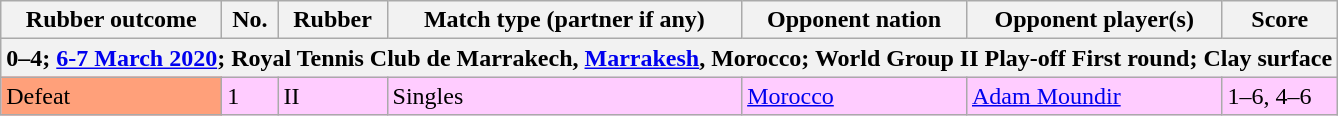<table class=wikitable>
<tr>
<th>Rubber outcome</th>
<th>No.</th>
<th>Rubber</th>
<th>Match type (partner if any)</th>
<th>Opponent nation</th>
<th>Opponent player(s)</th>
<th>Score</th>
</tr>
<tr>
<th colspan=7>0–4; <a href='#'>6-7 March 2020</a>; Royal Tennis Club de Marrakech, <a href='#'>Marrakesh</a>, Morocco; World Group II Play-off First round; Clay surface</th>
</tr>
<tr bgcolor=#FFCCFF>
<td bgcolor=FFA07A>Defeat</td>
<td>1</td>
<td>II</td>
<td>Singles</td>
<td> <a href='#'>Morocco</a></td>
<td><a href='#'>Adam Moundir</a></td>
<td>1–6, 4–6</td>
</tr>
</table>
